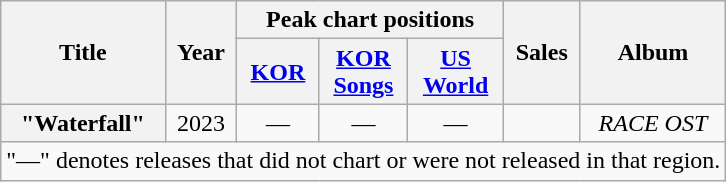<table class="wikitable plainrowheaders" style="text-align:center;">
<tr>
<th scope="col" rowspan="2">Title</th>
<th scope="col" rowspan="2">Year</th>
<th scope="col" colspan="3">Peak chart positions</th>
<th scope="col" rowspan="2">Sales</th>
<th scope="col" rowspan="2">Album</th>
</tr>
<tr>
<th scope="col"><a href='#'>KOR</a><br></th>
<th scope="col"><a href='#'>KOR<br>Songs</a><br></th>
<th scope="col"><a href='#'>US<br>World</a><br></th>
</tr>
<tr>
<th scope="row">"Waterfall"</th>
<td>2023</td>
<td>—</td>
<td>—</td>
<td>—</td>
<td></td>
<td><em>RACE OST</em></td>
</tr>
<tr>
<td colspan="7">"—" denotes releases that did not chart or were not released in that region.</td>
</tr>
</table>
